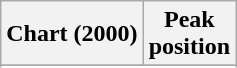<table class="wikitable sortable plainrowheaders" style="text-align:center">
<tr>
<th scope="col">Chart (2000)</th>
<th align="center">Peak<br>position</th>
</tr>
<tr>
</tr>
<tr>
</tr>
<tr>
</tr>
<tr>
</tr>
</table>
